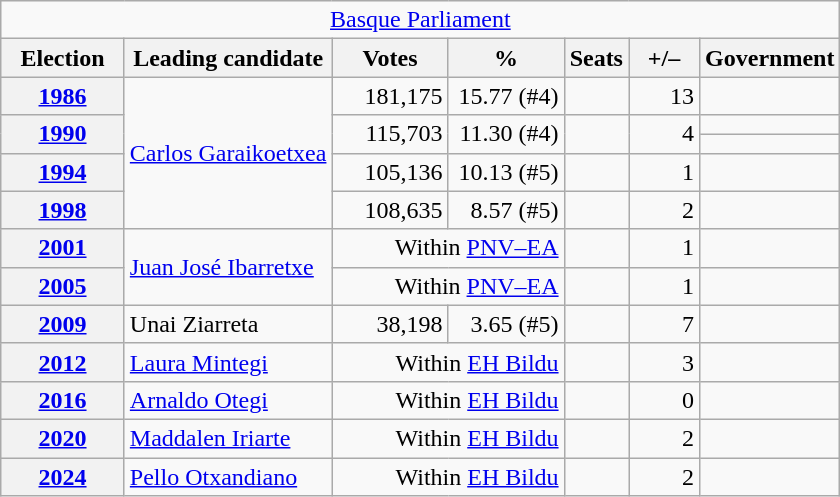<table class="wikitable" style="text-align:right;">
<tr>
<td colspan="7" align="center"><a href='#'>Basque Parliament</a></td>
</tr>
<tr>
<th width="75">Election</th>
<th>Leading candidate</th>
<th width="70">Votes</th>
<th width="70">%</th>
<th>Seats</th>
<th width="40">+/–</th>
<th>Government</th>
</tr>
<tr>
<th><a href='#'>1986</a></th>
<td rowspan="5" align="left"><a href='#'>Carlos Garaikoetxea</a></td>
<td>181,175</td>
<td>15.77 (#4)</td>
<td></td>
<td>13</td>
<td></td>
</tr>
<tr>
<th rowspan="2"><a href='#'>1990</a></th>
<td rowspan="2">115,703</td>
<td rowspan="2">11.30 (#4)</td>
<td rowspan="2"></td>
<td rowspan="2">4</td>
<td></td>
</tr>
<tr>
<td></td>
</tr>
<tr>
<th><a href='#'>1994</a></th>
<td>105,136</td>
<td>10.13 (#5)</td>
<td></td>
<td>1</td>
<td></td>
</tr>
<tr>
<th><a href='#'>1998</a></th>
<td>108,635</td>
<td>8.57 (#5)</td>
<td></td>
<td>2</td>
<td></td>
</tr>
<tr>
<th><a href='#'>2001</a></th>
<td rowspan="2" align="left"><a href='#'>Juan José Ibarretxe</a></td>
<td colspan="2">Within <a href='#'>PNV–EA</a></td>
<td></td>
<td>1</td>
<td></td>
</tr>
<tr>
<th><a href='#'>2005</a></th>
<td colspan="2">Within <a href='#'>PNV–EA</a></td>
<td></td>
<td>1</td>
<td></td>
</tr>
<tr>
<th><a href='#'>2009</a></th>
<td align="left">Unai Ziarreta</td>
<td>38,198</td>
<td>3.65 (#5)</td>
<td></td>
<td>7</td>
<td></td>
</tr>
<tr>
<th><a href='#'>2012</a></th>
<td align="left"><a href='#'>Laura Mintegi</a></td>
<td colspan="2">Within <a href='#'>EH Bildu</a></td>
<td></td>
<td>3</td>
<td></td>
</tr>
<tr>
<th><a href='#'>2016</a></th>
<td align="left"><a href='#'>Arnaldo Otegi</a></td>
<td colspan="2">Within <a href='#'>EH Bildu</a></td>
<td></td>
<td>0</td>
<td></td>
</tr>
<tr>
<th><a href='#'>2020</a></th>
<td align="left"><a href='#'>Maddalen Iriarte</a></td>
<td colspan="2">Within <a href='#'>EH Bildu</a></td>
<td></td>
<td>2</td>
<td></td>
</tr>
<tr>
<th><a href='#'>2024</a></th>
<td align="left"><a href='#'>Pello Otxandiano</a></td>
<td colspan="2">Within <a href='#'>EH Bildu</a></td>
<td></td>
<td>2</td>
<td></td>
</tr>
</table>
